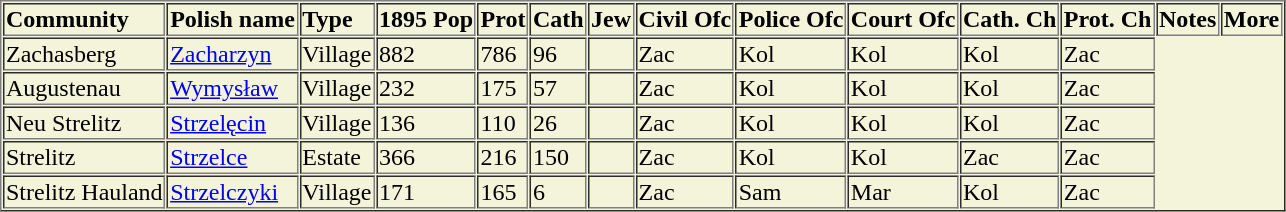<table border=1 cellspacing=1 bgcolor="#F4F4DB">
<tr>
<td><strong>Community</strong></td>
<td><strong>Polish name</strong></td>
<td><strong>Type</strong></td>
<td><strong>1895 Pop</strong></td>
<td><strong>Prot</strong></td>
<td><strong>Cath</strong></td>
<td><strong>Jew</strong></td>
<td><strong>Civil Ofc</strong></td>
<td><strong>Police Ofc</strong></td>
<td><strong>Court Ofc</strong></td>
<td><strong>Cath. Ch</strong></td>
<td><strong>Prot. Ch</strong></td>
<td><strong>Notes</strong></td>
<td><strong>More</strong></td>
</tr>
<tr>
<td>Zachasberg</td>
<td><a href='#'>Zacharzyn</a></td>
<td>Village</td>
<td>882</td>
<td>786</td>
<td>96</td>
<td></td>
<td>Zac</td>
<td>Kol</td>
<td>Kol</td>
<td>Kol</td>
<td>Zac</td>
</tr>
<tr>
<td>Augustenau</td>
<td><a href='#'>Wymysław</a></td>
<td>Village</td>
<td>232</td>
<td>175</td>
<td>57</td>
<td></td>
<td>Zac</td>
<td>Kol</td>
<td>Kol</td>
<td>Kol</td>
<td>Zac</td>
</tr>
<tr>
<td>Neu Strelitz</td>
<td><a href='#'>Strzelęcin</a></td>
<td>Village</td>
<td>136</td>
<td>110</td>
<td>26</td>
<td></td>
<td>Zac</td>
<td>Kol</td>
<td>Kol</td>
<td>Kol</td>
<td>Zac</td>
</tr>
<tr>
<td>Strelitz</td>
<td><a href='#'>Strzelce</a></td>
<td>Estate</td>
<td>366</td>
<td>216</td>
<td>150</td>
<td></td>
<td>Zac</td>
<td>Kol</td>
<td>Kol</td>
<td>Zac</td>
<td>Zac</td>
</tr>
<tr>
<td>Strelitz Hauland</td>
<td><a href='#'>Strzelczyki</a></td>
<td>Village</td>
<td>171</td>
<td>165</td>
<td>6</td>
<td></td>
<td>Zac</td>
<td>Sam</td>
<td>Mar</td>
<td>Kol</td>
<td>Zac</td>
</tr>
</table>
